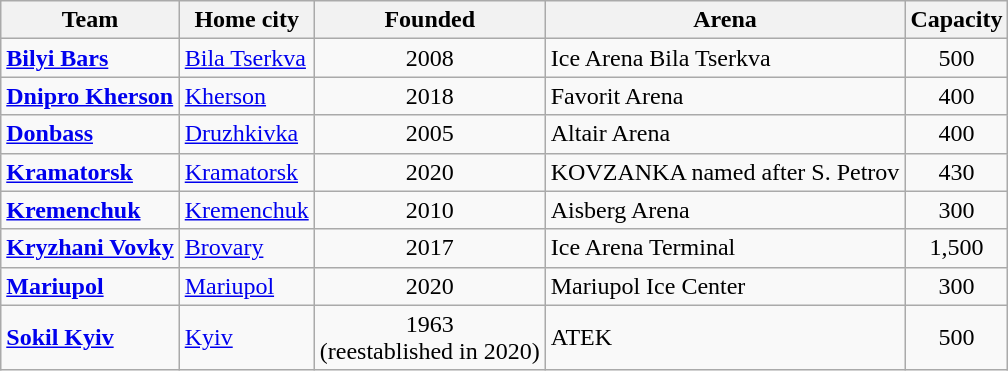<table class="wikitable" style="text-align:left">
<tr>
<th>Team</th>
<th>Home city</th>
<th>Founded</th>
<th>Arena</th>
<th>Capacity</th>
</tr>
<tr>
<td><strong><a href='#'>Bilyi Bars</a></strong></td>
<td><a href='#'>Bila Tserkva</a></td>
<td align=center>2008</td>
<td>Ice Arena Bila Tserkva</td>
<td align=center>500</td>
</tr>
<tr>
<td><strong><a href='#'>Dnipro Kherson</a></strong></td>
<td><a href='#'>Kherson</a></td>
<td align=center>2018</td>
<td>Favorit Arena</td>
<td align=center>400</td>
</tr>
<tr>
<td><strong><a href='#'>Donbass</a></strong></td>
<td><a href='#'>Druzhkivka</a></td>
<td align=center>2005</td>
<td>Altair Arena</td>
<td align=center>400</td>
</tr>
<tr>
<td><strong><a href='#'>Kramatorsk</a></strong></td>
<td><a href='#'>Kramatorsk</a></td>
<td align=center>2020</td>
<td>KOVZANKA named after S. Petrov</td>
<td align=center>430</td>
</tr>
<tr>
<td><strong><a href='#'>Kremenchuk</a></strong></td>
<td><a href='#'>Kremenchuk</a></td>
<td align=center>2010</td>
<td>Aisberg Arena</td>
<td align=center>300</td>
</tr>
<tr>
<td><strong><a href='#'>Kryzhani Vovky</a></strong></td>
<td><a href='#'>Brovary</a></td>
<td align=center>2017</td>
<td>Ice Arena Terminal</td>
<td align=center>1,500</td>
</tr>
<tr>
<td><strong><a href='#'>Mariupol</a></strong></td>
<td><a href='#'>Mariupol</a></td>
<td align=center>2020</td>
<td>Mariupol Ice Center</td>
<td align=center>300</td>
</tr>
<tr>
<td><strong><a href='#'>Sokil Kyiv</a></strong></td>
<td><a href='#'>Kyiv</a></td>
<td align=center>1963<br>(reestablished in 2020)</td>
<td>ATEK</td>
<td align=center>500</td>
</tr>
</table>
